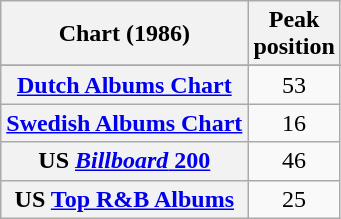<table class="wikitable sortable plainrowheaders" style="text-align:center">
<tr>
<th scope="col">Chart (1986)</th>
<th scope="col">Peak<br>position</th>
</tr>
<tr>
</tr>
<tr>
<th scope="row"><a href='#'>Dutch Albums Chart</a></th>
<td>53</td>
</tr>
<tr>
<th scope="row"><a href='#'>Swedish Albums Chart</a></th>
<td>16</td>
</tr>
<tr>
<th scope="row">US <a href='#'><em>Billboard</em> 200</a></th>
<td>46</td>
</tr>
<tr>
<th scope="row">US <a href='#'>Top R&B Albums</a></th>
<td>25</td>
</tr>
</table>
